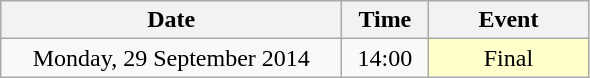<table class = "wikitable" style="text-align:center;">
<tr>
<th width=220>Date</th>
<th width=50>Time</th>
<th width=100>Event</th>
</tr>
<tr>
<td>Monday, 29 September 2014</td>
<td>14:00</td>
<td bgcolor=ffffcc>Final</td>
</tr>
</table>
